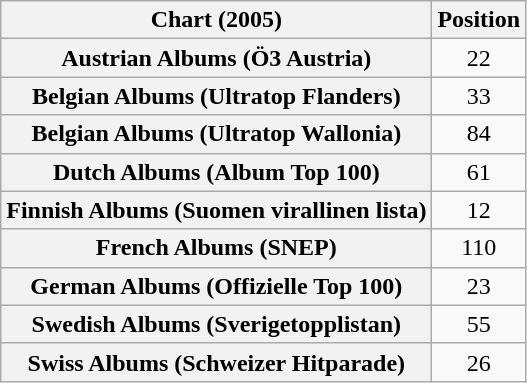<table class="wikitable sortable plainrowheaders" style="text-align:center">
<tr>
<th scope="col">Chart (2005)</th>
<th scope="col">Position</th>
</tr>
<tr>
<th scope="row">Austrian Albums (Ö3 Austria)</th>
<td>22</td>
</tr>
<tr>
<th scope="row">Belgian Albums (Ultratop Flanders)</th>
<td>33</td>
</tr>
<tr>
<th scope="row">Belgian Albums (Ultratop Wallonia)</th>
<td>84</td>
</tr>
<tr>
<th scope="row">Dutch Albums (Album Top 100)</th>
<td>61</td>
</tr>
<tr>
<th scope="row">Finnish Albums (Suomen virallinen lista)</th>
<td>12</td>
</tr>
<tr>
<th scope="row">French Albums (SNEP)</th>
<td>110</td>
</tr>
<tr>
<th scope="row">German Albums (Offizielle Top 100)</th>
<td>23</td>
</tr>
<tr>
<th scope="row">Swedish Albums (Sverigetopplistan)</th>
<td>55</td>
</tr>
<tr>
<th scope="row">Swiss Albums (Schweizer Hitparade)</th>
<td>26</td>
</tr>
</table>
